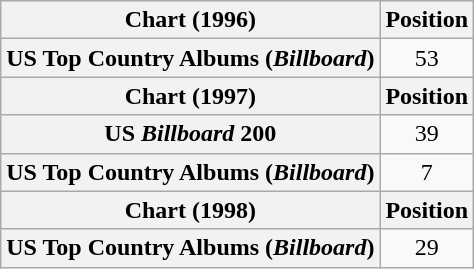<table class="wikitable plainrowheaders" style="text-align:center">
<tr>
<th scope="col">Chart (1996)</th>
<th scope="col">Position</th>
</tr>
<tr>
<th scope="row">US Top Country Albums (<em>Billboard</em>)</th>
<td>53</td>
</tr>
<tr>
<th scope="col">Chart (1997)</th>
<th scope="col">Position</th>
</tr>
<tr>
<th scope="row">US <em>Billboard</em> 200</th>
<td>39</td>
</tr>
<tr>
<th scope="row">US Top Country Albums (<em>Billboard</em>)</th>
<td>7</td>
</tr>
<tr>
<th scope="col">Chart (1998)</th>
<th scope="col">Position</th>
</tr>
<tr>
<th scope="row">US Top Country Albums (<em>Billboard</em>)</th>
<td>29</td>
</tr>
</table>
